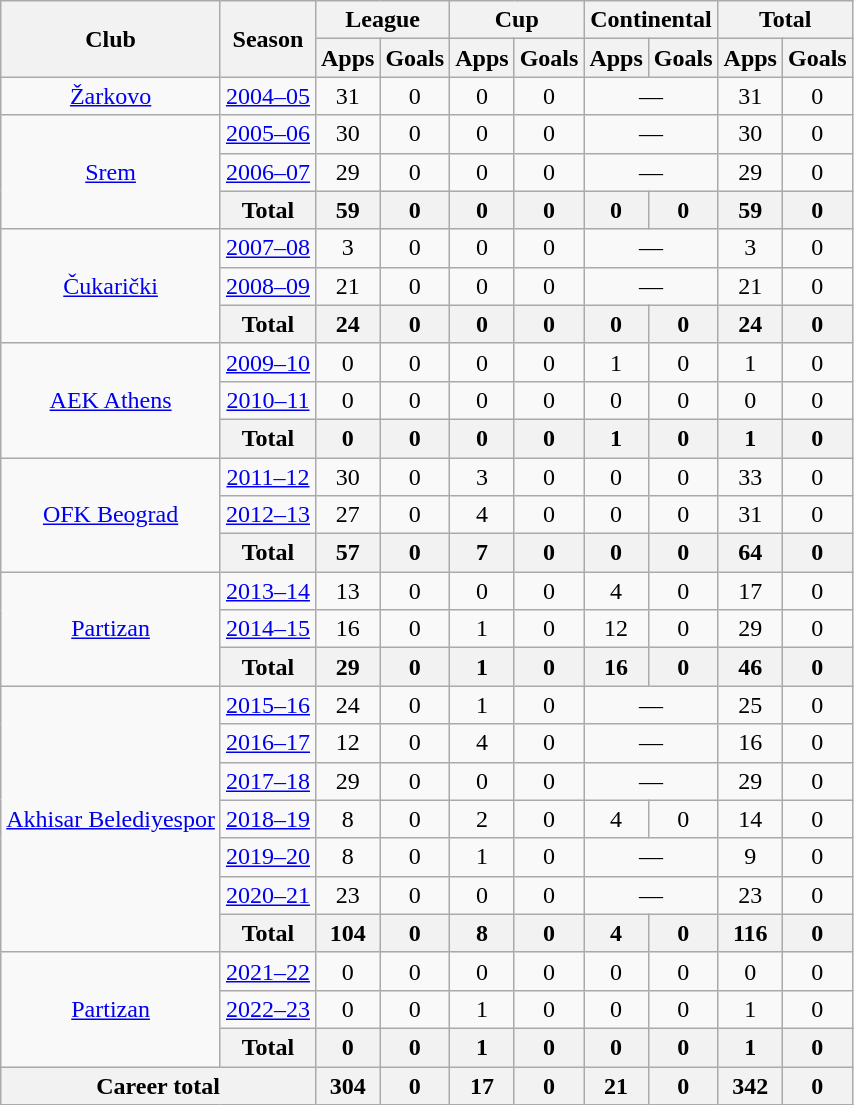<table class="wikitable" style="text-align:center">
<tr>
<th rowspan="2">Club</th>
<th rowspan="2">Season</th>
<th colspan="2">League</th>
<th colspan="2">Cup</th>
<th colspan="2">Continental</th>
<th colspan="2">Total</th>
</tr>
<tr>
<th>Apps</th>
<th>Goals</th>
<th>Apps</th>
<th>Goals</th>
<th>Apps</th>
<th>Goals</th>
<th>Apps</th>
<th>Goals</th>
</tr>
<tr>
<td rowspan="1"><a href='#'>Žarkovo</a></td>
<td><a href='#'>2004–05</a></td>
<td>31</td>
<td>0</td>
<td>0</td>
<td>0</td>
<td colspan="2">—</td>
<td>31</td>
<td>0</td>
</tr>
<tr>
<td rowspan="3"><a href='#'>Srem</a></td>
<td><a href='#'>2005–06</a></td>
<td>30</td>
<td>0</td>
<td>0</td>
<td>0</td>
<td colspan="2">—</td>
<td>30</td>
<td>0</td>
</tr>
<tr>
<td><a href='#'>2006–07</a></td>
<td>29</td>
<td>0</td>
<td>0</td>
<td>0</td>
<td colspan="2">—</td>
<td>29</td>
<td>0</td>
</tr>
<tr>
<th>Total</th>
<th>59</th>
<th>0</th>
<th>0</th>
<th>0</th>
<th>0</th>
<th>0</th>
<th>59</th>
<th>0</th>
</tr>
<tr>
<td rowspan="3"><a href='#'>Čukarički</a></td>
<td><a href='#'>2007–08</a></td>
<td>3</td>
<td>0</td>
<td>0</td>
<td>0</td>
<td colspan="2">—</td>
<td>3</td>
<td>0</td>
</tr>
<tr>
<td><a href='#'>2008–09</a></td>
<td>21</td>
<td>0</td>
<td>0</td>
<td>0</td>
<td colspan="2">—</td>
<td>21</td>
<td>0</td>
</tr>
<tr>
<th>Total</th>
<th>24</th>
<th>0</th>
<th>0</th>
<th>0</th>
<th>0</th>
<th>0</th>
<th>24</th>
<th>0</th>
</tr>
<tr>
<td rowspan="3"><a href='#'>AEK Athens</a></td>
<td><a href='#'>2009–10</a></td>
<td>0</td>
<td>0</td>
<td>0</td>
<td>0</td>
<td>1</td>
<td>0</td>
<td>1</td>
<td>0</td>
</tr>
<tr>
<td><a href='#'>2010–11</a></td>
<td>0</td>
<td>0</td>
<td>0</td>
<td>0</td>
<td>0</td>
<td>0</td>
<td>0</td>
<td>0</td>
</tr>
<tr>
<th>Total</th>
<th>0</th>
<th>0</th>
<th>0</th>
<th>0</th>
<th>1</th>
<th>0</th>
<th>1</th>
<th>0</th>
</tr>
<tr>
<td rowspan="3"><a href='#'>OFK Beograd</a></td>
<td><a href='#'>2011–12</a></td>
<td>30</td>
<td>0</td>
<td>3</td>
<td>0</td>
<td>0</td>
<td>0</td>
<td>33</td>
<td>0</td>
</tr>
<tr>
<td><a href='#'>2012–13</a></td>
<td>27</td>
<td>0</td>
<td>4</td>
<td>0</td>
<td>0</td>
<td>0</td>
<td>31</td>
<td>0</td>
</tr>
<tr>
<th>Total</th>
<th>57</th>
<th>0</th>
<th>7</th>
<th>0</th>
<th>0</th>
<th>0</th>
<th>64</th>
<th>0</th>
</tr>
<tr>
<td rowspan="3"><a href='#'>Partizan</a></td>
<td><a href='#'>2013–14</a></td>
<td>13</td>
<td>0</td>
<td>0</td>
<td>0</td>
<td>4</td>
<td>0</td>
<td>17</td>
<td>0</td>
</tr>
<tr>
<td><a href='#'>2014–15</a></td>
<td>16</td>
<td>0</td>
<td>1</td>
<td>0</td>
<td>12</td>
<td>0</td>
<td>29</td>
<td>0</td>
</tr>
<tr>
<th>Total</th>
<th>29</th>
<th>0</th>
<th>1</th>
<th>0</th>
<th>16</th>
<th>0</th>
<th>46</th>
<th>0</th>
</tr>
<tr>
<td rowspan="7"><a href='#'>Akhisar Belediyespor</a></td>
<td><a href='#'>2015–16</a></td>
<td>24</td>
<td>0</td>
<td>1</td>
<td>0</td>
<td colspan="2">—</td>
<td>25</td>
<td>0</td>
</tr>
<tr>
<td><a href='#'>2016–17</a></td>
<td>12</td>
<td>0</td>
<td>4</td>
<td>0</td>
<td colspan="2">—</td>
<td>16</td>
<td>0</td>
</tr>
<tr>
<td><a href='#'>2017–18</a></td>
<td>29</td>
<td>0</td>
<td>0</td>
<td>0</td>
<td colspan="2">—</td>
<td>29</td>
<td>0</td>
</tr>
<tr>
<td><a href='#'>2018–19</a></td>
<td>8</td>
<td>0</td>
<td>2</td>
<td>0</td>
<td>4</td>
<td>0</td>
<td>14</td>
<td>0</td>
</tr>
<tr>
<td><a href='#'>2019–20</a></td>
<td>8</td>
<td>0</td>
<td>1</td>
<td>0</td>
<td colspan="2">—</td>
<td>9</td>
<td>0</td>
</tr>
<tr>
<td><a href='#'>2020–21</a></td>
<td>23</td>
<td>0</td>
<td>0</td>
<td>0</td>
<td colspan="2">—</td>
<td>23</td>
<td>0</td>
</tr>
<tr>
<th>Total</th>
<th>104</th>
<th>0</th>
<th>8</th>
<th>0</th>
<th>4</th>
<th>0</th>
<th>116</th>
<th>0</th>
</tr>
<tr>
<td rowspan="3"><a href='#'>Partizan</a></td>
<td><a href='#'>2021–22</a></td>
<td>0</td>
<td>0</td>
<td>0</td>
<td>0</td>
<td>0</td>
<td>0</td>
<td>0</td>
<td>0</td>
</tr>
<tr>
<td><a href='#'>2022–23</a></td>
<td>0</td>
<td>0</td>
<td>1</td>
<td>0</td>
<td>0</td>
<td>0</td>
<td>1</td>
<td>0</td>
</tr>
<tr>
<th>Total</th>
<th>0</th>
<th>0</th>
<th>1</th>
<th>0</th>
<th>0</th>
<th>0</th>
<th>1</th>
<th>0</th>
</tr>
<tr>
<th colspan="2">Career total</th>
<th>304</th>
<th>0</th>
<th>17</th>
<th>0</th>
<th>21</th>
<th>0</th>
<th>342</th>
<th>0</th>
</tr>
</table>
